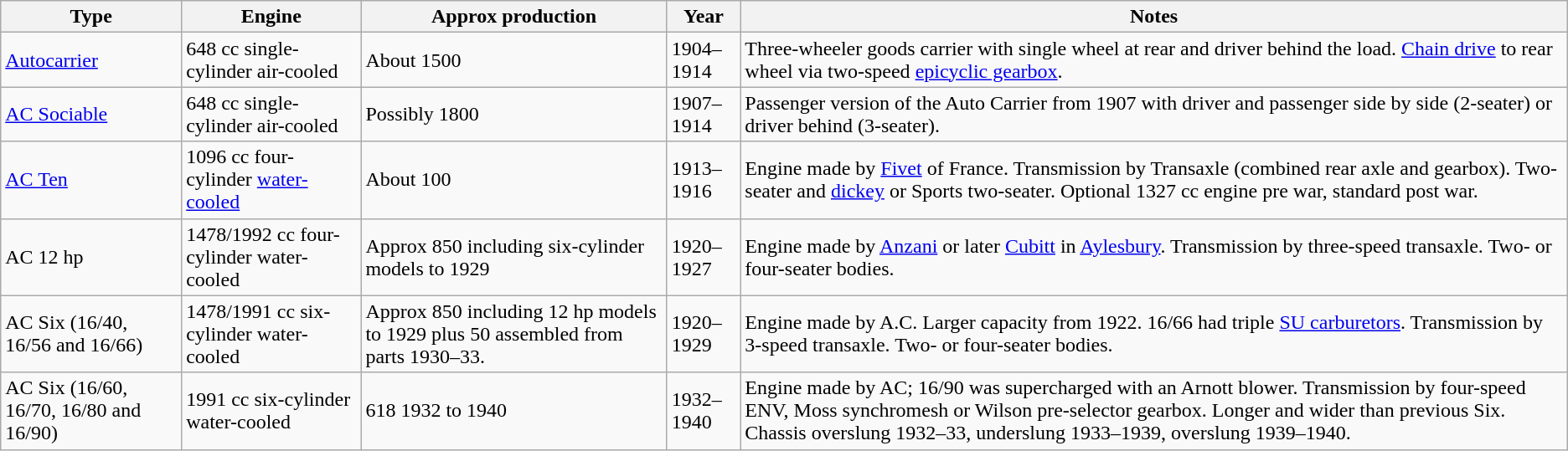<table class=wikitable>
<tr>
<th>Type</th>
<th>Engine</th>
<th>Approx production</th>
<th>Year</th>
<th>Notes</th>
</tr>
<tr>
<td><a href='#'>Autocarrier</a></td>
<td>648 cc single-cylinder air-cooled</td>
<td>About 1500</td>
<td>1904–1914</td>
<td>Three-wheeler goods carrier with single wheel at rear and driver behind the load. <a href='#'>Chain drive</a> to rear wheel via two-speed <a href='#'>epicyclic gearbox</a>.</td>
</tr>
<tr>
<td><a href='#'>AC Sociable</a></td>
<td>648 cc single-cylinder air-cooled</td>
<td>Possibly 1800</td>
<td>1907–1914</td>
<td>Passenger version of the Auto Carrier from 1907 with driver and passenger side by side (2-seater) or driver behind (3-seater).</td>
</tr>
<tr>
<td><a href='#'>AC Ten</a></td>
<td>1096 cc four-cylinder <a href='#'>water-cooled</a></td>
<td>About 100</td>
<td>1913–1916</td>
<td>Engine made by <a href='#'>Fivet</a> of France. Transmission by Transaxle (combined rear axle and gearbox). Two-seater and <a href='#'>dickey</a> or Sports two-seater. Optional 1327 cc engine pre war, standard post war.</td>
</tr>
<tr>
<td>AC 12 hp</td>
<td>1478/1992 cc four-cylinder water-cooled</td>
<td>Approx 850 including six-cylinder models to 1929</td>
<td>1920–1927</td>
<td>Engine made by <a href='#'>Anzani</a> or later <a href='#'>Cubitt</a> in <a href='#'>Aylesbury</a>. Transmission by three-speed transaxle. Two- or four-seater bodies.</td>
</tr>
<tr>
<td>AC Six (16/40, 16/56 and 16/66)</td>
<td>1478/1991 cc six-cylinder water-cooled</td>
<td>Approx 850 including 12 hp models to 1929 plus 50 assembled from parts 1930–33.</td>
<td>1920–1929</td>
<td>Engine made by A.C. Larger capacity from 1922. 16/66 had triple <a href='#'>SU carburetors</a>. Transmission by 3-speed transaxle. Two- or four-seater bodies.</td>
</tr>
<tr>
<td>AC Six (16/60, 16/70, 16/80 and 16/90)</td>
<td>1991 cc six-cylinder water-cooled</td>
<td>618 1932 to 1940</td>
<td>1932–1940</td>
<td>Engine made by AC; 16/90 was supercharged with an Arnott blower. Transmission by four-speed ENV, Moss synchromesh or Wilson pre-selector gearbox. Longer and wider than previous Six. Chassis overslung 1932–33, underslung 1933–1939, overslung 1939–1940.</td>
</tr>
</table>
